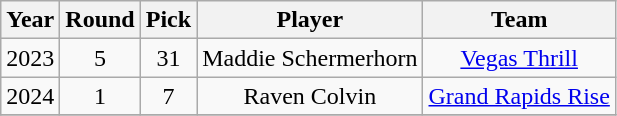<table class="wikitable sortable plainrowheaders" style="text-align:center; width=74%">
<tr>
<th scope="col">Year</th>
<th scope="col">Round</th>
<th scope="col">Pick</th>
<th scope="col">Player</th>
<th scope="col">Team</th>
</tr>
<tr>
<td>2023</td>
<td>5</td>
<td>31</td>
<td>Maddie Schermerhorn</td>
<td><a href='#'>Vegas Thrill</a></td>
</tr>
<tr>
<td>2024</td>
<td>1</td>
<td>7</td>
<td>Raven Colvin</td>
<td><a href='#'>Grand Rapids Rise</a></td>
</tr>
<tr>
</tr>
</table>
